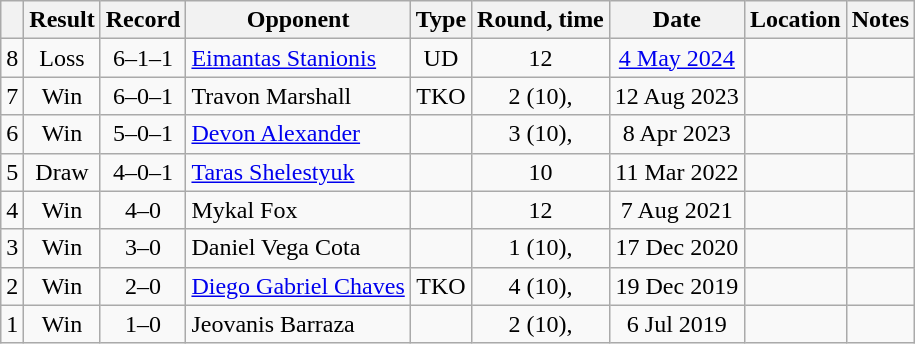<table class="wikitable" style="text-align:center">
<tr>
<th></th>
<th>Result</th>
<th>Record</th>
<th>Opponent</th>
<th>Type</th>
<th>Round, time</th>
<th>Date</th>
<th>Location</th>
<th>Notes</th>
</tr>
<tr>
<td>8</td>
<td>Loss</td>
<td>6–1–1</td>
<td style="text-align:left;"> <a href='#'>Eimantas Stanionis</a></td>
<td>UD</td>
<td>12</td>
<td><a href='#'> 4 May 2024</a></td>
<td style="text-align:left;"> </td>
<td></td>
</tr>
<tr>
<td>7</td>
<td>Win</td>
<td>6–0–1</td>
<td style="text-align:left;"> Travon Marshall</td>
<td>TKO</td>
<td>2 (10), </td>
<td>12 Aug 2023</td>
<td style="text-align:left;"> </td>
<td></td>
</tr>
<tr>
<td>6</td>
<td>Win</td>
<td>5–0–1</td>
<td style="text-align:left;"> <a href='#'>Devon Alexander</a></td>
<td></td>
<td>3 (10), </td>
<td>8 Apr 2023</td>
<td style="text-align:left;"> </td>
<td></td>
</tr>
<tr>
<td>5</td>
<td>Draw</td>
<td>4–0–1</td>
<td style="text-align:left;"> <a href='#'>Taras Shelestyuk</a></td>
<td></td>
<td>10</td>
<td>11 Mar 2022</td>
<td style="text-align:left;"> </td>
<td></td>
</tr>
<tr>
<td>4</td>
<td>Win</td>
<td>4–0</td>
<td style="text-align:left;"> Mykal Fox</td>
<td></td>
<td>12</td>
<td>7 Aug 2021</td>
<td style="text-align:left;"> </td>
<td style="text-align:left;"></td>
</tr>
<tr>
<td>3</td>
<td>Win</td>
<td>3–0</td>
<td style="text-align:left;"> Daniel Vega Cota</td>
<td></td>
<td>1 (10), </td>
<td>17 Dec 2020</td>
<td style="text-align:left;"> </td>
<td></td>
</tr>
<tr>
<td>2</td>
<td>Win</td>
<td>2–0</td>
<td style="text-align:left;"> <a href='#'>Diego Gabriel Chaves</a></td>
<td>TKO</td>
<td>4 (10), </td>
<td>19 Dec 2019</td>
<td style="text-align:left;"> </td>
<td style="text-align:left;"></td>
</tr>
<tr>
<td>1</td>
<td>Win</td>
<td>1–0</td>
<td style="text-align:left;"> Jeovanis Barraza</td>
<td></td>
<td>2 (10), </td>
<td>6 Jul 2019</td>
<td style="text-align:left;"> </td>
<td style="text-align:left;"></td>
</tr>
</table>
